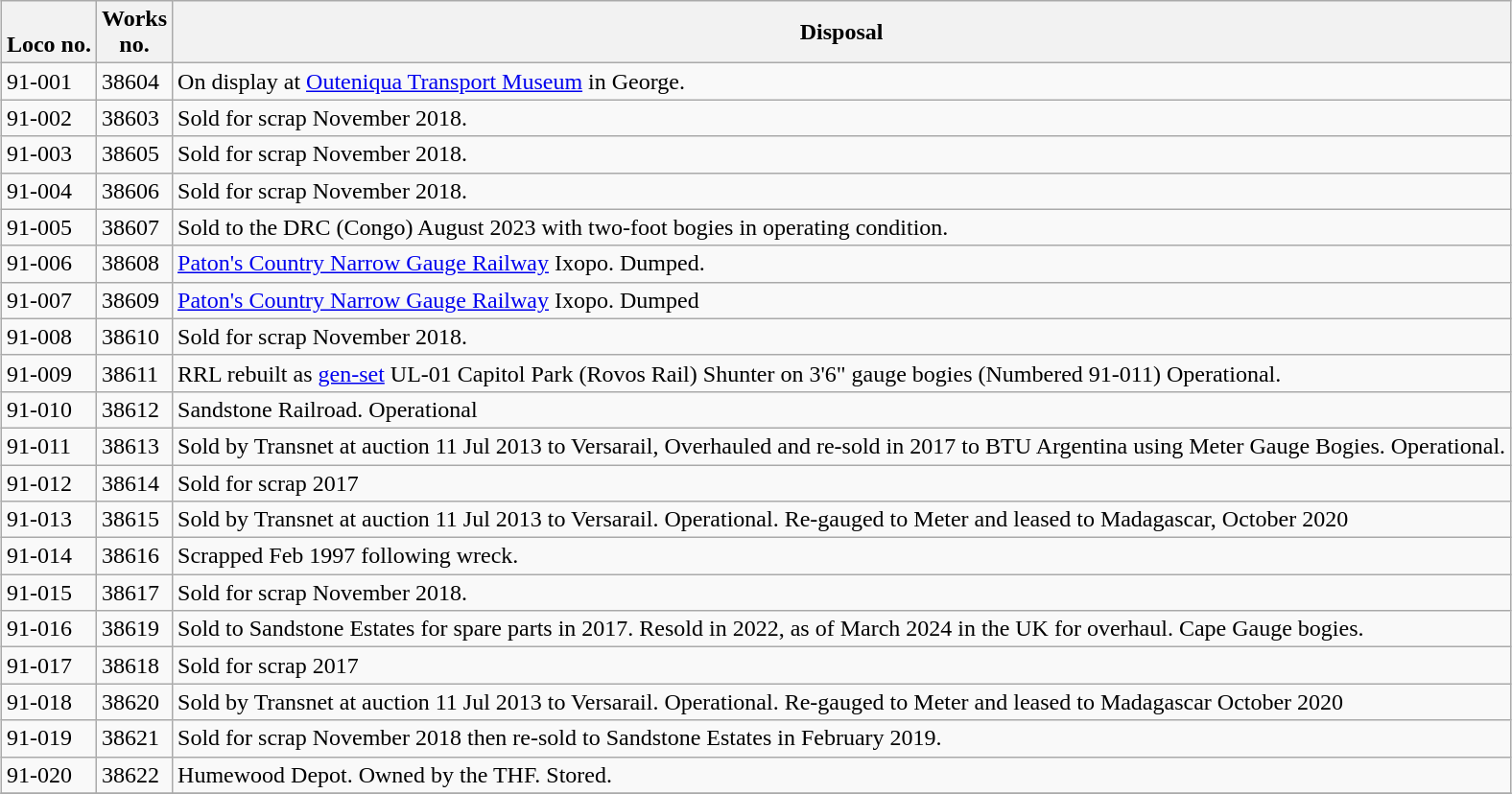<table class="wikitable sortable" style="margin:0.5em auto; font-size:100%;">
<tr>
<th><br>Loco no.</th>
<th>Works<br>no.</th>
<th>Disposal</th>
</tr>
<tr>
<td>91-001</td>
<td>38604</td>
<td>On display at <a href='#'>Outeniqua Transport Museum</a> in George.</td>
</tr>
<tr>
<td>91-002</td>
<td>38603</td>
<td>Sold for scrap November 2018.</td>
</tr>
<tr>
<td>91-003</td>
<td>38605</td>
<td>Sold for scrap November 2018.</td>
</tr>
<tr>
<td>91-004</td>
<td>38606</td>
<td>Sold for scrap November 2018.</td>
</tr>
<tr>
<td>91-005</td>
<td>38607</td>
<td>Sold to the DRC (Congo) August 2023 with two-foot bogies in operating condition.</td>
</tr>
<tr>
<td>91-006</td>
<td>38608</td>
<td><a href='#'>Paton's Country Narrow Gauge Railway</a> Ixopo. Dumped.</td>
</tr>
<tr>
<td>91-007</td>
<td>38609</td>
<td><a href='#'>Paton's Country Narrow Gauge Railway</a> Ixopo. Dumped</td>
</tr>
<tr>
<td>91-008</td>
<td>38610</td>
<td>Sold for scrap November 2018.</td>
</tr>
<tr>
<td>91-009</td>
<td>38611</td>
<td>RRL rebuilt as <a href='#'>gen-set</a> UL-01 Capitol Park (Rovos Rail) Shunter on 3'6" gauge bogies (Numbered 91-011) Operational.</td>
</tr>
<tr>
<td>91-010</td>
<td>38612</td>
<td>Sandstone Railroad. Operational</td>
</tr>
<tr>
<td>91-011</td>
<td>38613</td>
<td>Sold by Transnet at auction 11 Jul 2013 to Versarail, Overhauled and re-sold in 2017 to BTU Argentina using Meter Gauge Bogies. Operational.</td>
</tr>
<tr>
<td>91-012</td>
<td>38614</td>
<td>Sold for scrap 2017</td>
</tr>
<tr>
<td>91-013</td>
<td>38615</td>
<td>Sold by Transnet at auction 11 Jul 2013 to Versarail. Operational. Re-gauged to Meter and leased to Madagascar, October 2020</td>
</tr>
<tr>
<td>91-014</td>
<td>38616</td>
<td>Scrapped Feb 1997 following wreck.</td>
</tr>
<tr>
<td>91-015</td>
<td>38617</td>
<td>Sold for scrap November 2018.</td>
</tr>
<tr>
<td>91-016</td>
<td>38619</td>
<td>Sold to Sandstone Estates for spare parts in 2017. Resold in 2022, as of March 2024 in the UK for overhaul. Cape Gauge bogies.</td>
</tr>
<tr>
<td>91-017</td>
<td>38618</td>
<td>Sold for scrap 2017</td>
</tr>
<tr>
<td>91-018</td>
<td>38620</td>
<td>Sold by Transnet at auction 11 Jul 2013 to Versarail. Operational. Re-gauged to Meter and leased to Madagascar October 2020</td>
</tr>
<tr>
<td>91-019</td>
<td>38621</td>
<td>Sold for scrap November 2018 then re-sold to Sandstone Estates in February 2019.</td>
</tr>
<tr>
<td>91-020</td>
<td>38622</td>
<td>Humewood Depot. Owned by the THF. Stored.</td>
</tr>
<tr>
</tr>
</table>
